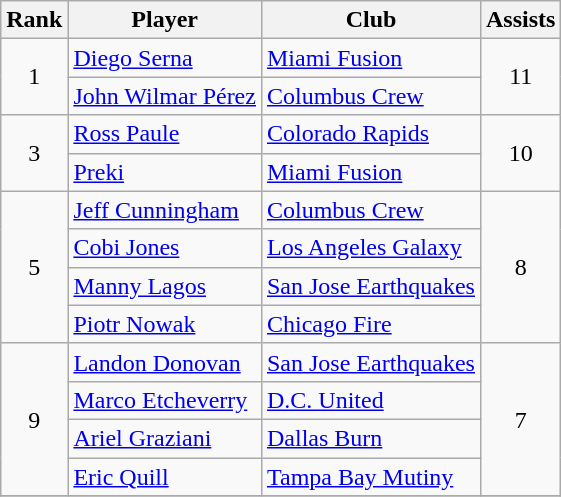<table class="wikitable" style="text-align:center">
<tr>
<th>Rank</th>
<th>Player</th>
<th>Club</th>
<th>Assists</th>
</tr>
<tr>
<td rowspan="2">1</td>
<td align="left"> <a href='#'>Diego Serna</a></td>
<td align="left"><a href='#'>Miami Fusion</a></td>
<td rowspan="2">11</td>
</tr>
<tr>
<td align="left"> <a href='#'>John Wilmar Pérez</a></td>
<td align="left"><a href='#'>Columbus Crew</a></td>
</tr>
<tr>
<td rowspan="2">3</td>
<td align="left"> <a href='#'>Ross Paule</a></td>
<td align="left"><a href='#'>Colorado Rapids</a></td>
<td rowspan="2">10</td>
</tr>
<tr>
<td align="left"> <a href='#'>Preki</a></td>
<td align="left"><a href='#'>Miami Fusion</a></td>
</tr>
<tr>
<td rowspan="4">5</td>
<td align="left"> <a href='#'>Jeff Cunningham</a></td>
<td align="left"><a href='#'>Columbus Crew</a></td>
<td rowspan="4">8</td>
</tr>
<tr>
<td align="left"> <a href='#'>Cobi Jones</a></td>
<td align="left"><a href='#'>Los Angeles Galaxy</a></td>
</tr>
<tr>
<td align="left"> <a href='#'>Manny Lagos</a></td>
<td align="left"><a href='#'>San Jose Earthquakes</a></td>
</tr>
<tr>
<td align="left"> <a href='#'>Piotr Nowak</a></td>
<td align="left"><a href='#'>Chicago Fire</a></td>
</tr>
<tr>
<td rowspan="4">9</td>
<td align="left"> <a href='#'>Landon Donovan</a></td>
<td align="left"><a href='#'>San Jose Earthquakes</a></td>
<td rowspan="4">7</td>
</tr>
<tr>
<td align="left"> <a href='#'>Marco Etcheverry</a></td>
<td align="left"><a href='#'>D.C. United</a></td>
</tr>
<tr>
<td align="left"> <a href='#'>Ariel Graziani</a></td>
<td align="left"><a href='#'>Dallas Burn</a></td>
</tr>
<tr>
<td align="left"> <a href='#'>Eric Quill</a></td>
<td align="left"><a href='#'>Tampa Bay Mutiny</a></td>
</tr>
<tr>
</tr>
</table>
